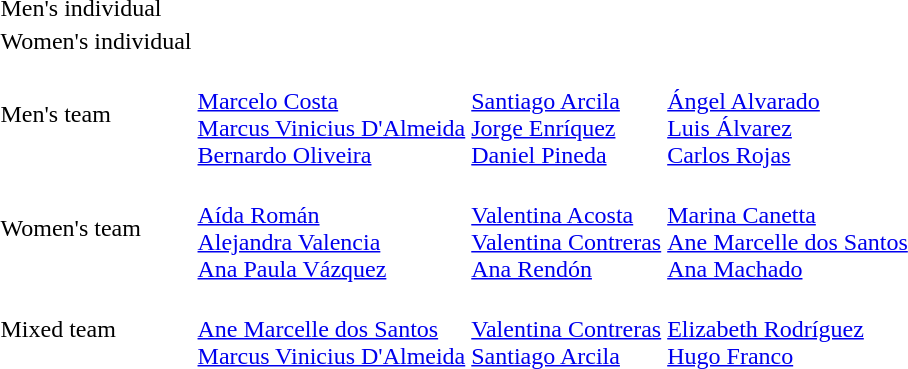<table>
<tr>
<td>Men's individual</td>
<td></td>
<td></td>
<td></td>
</tr>
<tr>
<td>Women's individual</td>
<td></td>
<td></td>
<td></td>
</tr>
<tr>
<td>Men's team</td>
<td><br><a href='#'>Marcelo Costa</a><br><a href='#'>Marcus Vinicius D'Almeida</a><br><a href='#'>Bernardo Oliveira</a></td>
<td><br><a href='#'>Santiago Arcila</a><br><a href='#'>Jorge Enríquez</a><br><a href='#'>Daniel Pineda</a></td>
<td><br><a href='#'>Ángel Alvarado</a><br><a href='#'>Luis Álvarez</a><br><a href='#'>Carlos Rojas</a></td>
</tr>
<tr>
<td>Women's team</td>
<td><br><a href='#'>Aída Román</a><br><a href='#'>Alejandra Valencia</a><br><a href='#'>Ana Paula Vázquez</a></td>
<td><br><a href='#'>Valentina Acosta</a><br><a href='#'>Valentina Contreras</a><br><a href='#'>Ana Rendón</a></td>
<td><br><a href='#'>Marina Canetta</a><br><a href='#'>Ane Marcelle dos Santos</a><br><a href='#'>Ana Machado</a></td>
</tr>
<tr>
<td>Mixed team</td>
<td><br><a href='#'>Ane Marcelle dos Santos</a><br><a href='#'>Marcus Vinicius D'Almeida</a></td>
<td><br><a href='#'>Valentina Contreras</a><br><a href='#'>Santiago Arcila</a></td>
<td><br><a href='#'>Elizabeth Rodríguez</a><br><a href='#'>Hugo Franco</a></td>
</tr>
</table>
